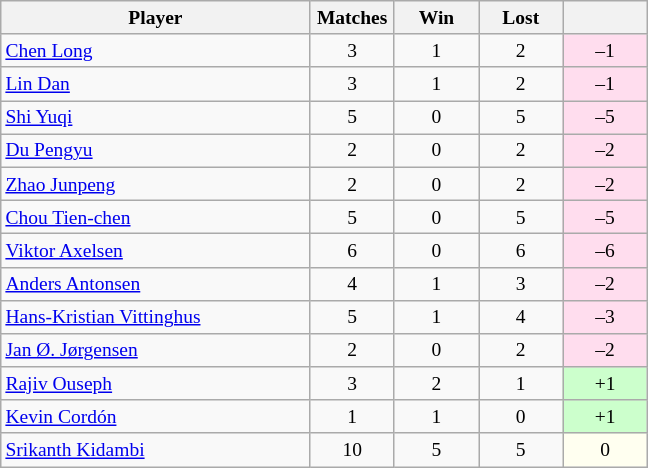<table class=wikitable style="text-align:center; font-size:small">
<tr>
<th width="200">Player</th>
<th width="50">Matches</th>
<th width="50">Win</th>
<th width="50">Lost</th>
<th width="50"></th>
</tr>
<tr>
<td align="left"> <a href='#'>Chen Long</a></td>
<td>3</td>
<td>1</td>
<td>2</td>
<td bgcolor="#ffddee">–1</td>
</tr>
<tr>
<td align="left"> <a href='#'>Lin Dan</a></td>
<td>3</td>
<td>1</td>
<td>2</td>
<td bgcolor="#ffddee">–1</td>
</tr>
<tr>
<td align="left"> <a href='#'>Shi Yuqi</a></td>
<td>5</td>
<td>0</td>
<td>5</td>
<td bgcolor="#ffddee">–5</td>
</tr>
<tr>
<td align="left"> <a href='#'>Du Pengyu</a></td>
<td>2</td>
<td>0</td>
<td>2</td>
<td bgcolor="#ffddee">–2</td>
</tr>
<tr>
<td align="left"> <a href='#'>Zhao Junpeng</a></td>
<td>2</td>
<td>0</td>
<td>2</td>
<td bgcolor="#ffddee">–2</td>
</tr>
<tr>
<td align="left"> <a href='#'>Chou Tien-chen</a></td>
<td>5</td>
<td>0</td>
<td>5</td>
<td bgcolor="#ffddee">–5</td>
</tr>
<tr>
<td align="left"> <a href='#'>Viktor Axelsen</a></td>
<td>6</td>
<td>0</td>
<td>6</td>
<td bgcolor="#ffddee">–6</td>
</tr>
<tr>
<td align="left"> <a href='#'>Anders Antonsen</a></td>
<td>4</td>
<td>1</td>
<td>3</td>
<td bgcolor="#ffddee">–2</td>
</tr>
<tr>
<td align="left"> <a href='#'>Hans-Kristian Vittinghus</a></td>
<td>5</td>
<td>1</td>
<td>4</td>
<td bgcolor="#ffddee">–3</td>
</tr>
<tr>
<td align="left"> <a href='#'>Jan Ø. Jørgensen</a></td>
<td>2</td>
<td>0</td>
<td>2</td>
<td bgcolor="#ffddee">–2</td>
</tr>
<tr>
<td align="left"> <a href='#'>Rajiv Ouseph</a></td>
<td>3</td>
<td>2</td>
<td>1</td>
<td bgcolor="#ccffcc">+1</td>
</tr>
<tr>
<td align="left"> <a href='#'>Kevin Cordón</a></td>
<td>1</td>
<td>1</td>
<td>0</td>
<td bgcolor="#ccffcc">+1</td>
</tr>
<tr>
<td align="left"> <a href='#'>Srikanth Kidambi</a></td>
<td>10</td>
<td>5</td>
<td>5</td>
<td bgcolor="#fffff0">0</td>
</tr>
</table>
